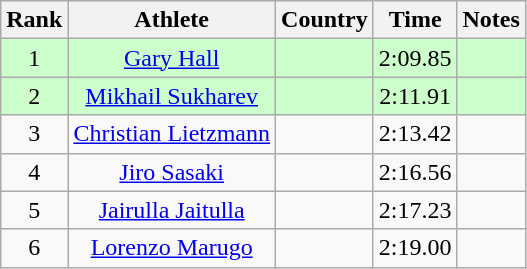<table class="wikitable sortable" style="text-align:center">
<tr>
<th>Rank</th>
<th>Athlete</th>
<th>Country</th>
<th>Time</th>
<th>Notes</th>
</tr>
<tr bgcolor=ccffcc>
<td>1</td>
<td><a href='#'>Gary Hall</a></td>
<td align=left></td>
<td>2:09.85</td>
<td></td>
</tr>
<tr bgcolor=ccffcc>
<td>2</td>
<td><a href='#'>Mikhail Sukharev</a></td>
<td align=left></td>
<td>2:11.91</td>
<td></td>
</tr>
<tr>
<td>3</td>
<td><a href='#'>Christian Lietzmann</a></td>
<td align=left></td>
<td>2:13.42</td>
<td></td>
</tr>
<tr>
<td>4</td>
<td><a href='#'>Jiro Sasaki</a></td>
<td align=left></td>
<td>2:16.56</td>
<td></td>
</tr>
<tr>
<td>5</td>
<td><a href='#'>Jairulla Jaitulla</a></td>
<td align=left></td>
<td>2:17.23</td>
<td></td>
</tr>
<tr>
<td>6</td>
<td><a href='#'>Lorenzo Marugo</a></td>
<td align=left></td>
<td>2:19.00</td>
<td></td>
</tr>
</table>
